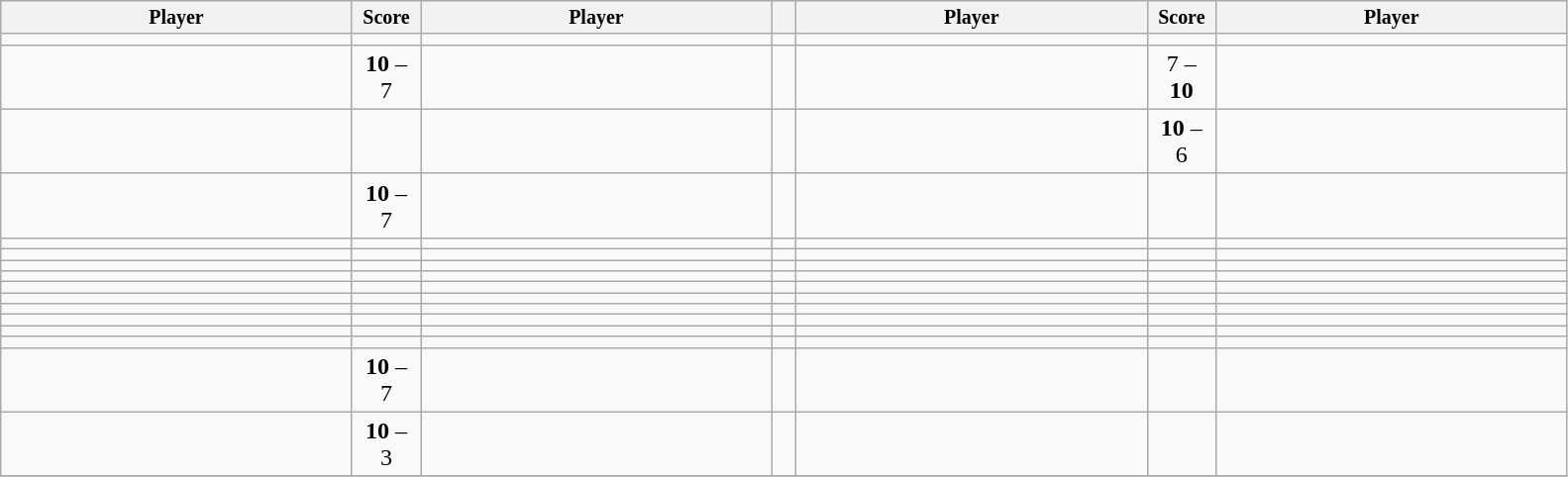<table class="wikitable">
<tr style="font-size:10pt;font-weight:bold">
<th width=230>Player</th>
<th width=40>Score</th>
<th width=230>Player</th>
<th width=10></th>
<th width=230>Player</th>
<th width=40>Score</th>
<th width=230>Player</th>
</tr>
<tr>
<td></td>
<td align=center></td>
<td></td>
<td></td>
<td></td>
<td align=center></td>
<td></td>
</tr>
<tr>
<td></td>
<td align=center><strong>10</strong> – 7</td>
<td></td>
<td></td>
<td></td>
<td align=center>7 – <strong>10</strong></td>
<td></td>
</tr>
<tr>
<td></td>
<td align=center></td>
<td></td>
<td></td>
<td></td>
<td align=center><strong>10</strong> – 6</td>
<td></td>
</tr>
<tr>
<td></td>
<td align=center><strong>10</strong> – 7</td>
<td></td>
<td></td>
<td></td>
<td align=center></td>
<td></td>
</tr>
<tr>
<td></td>
<td align=center></td>
<td></td>
<td></td>
<td></td>
<td align=center></td>
<td></td>
</tr>
<tr>
<td></td>
<td align=center></td>
<td></td>
<td></td>
<td></td>
<td align=center></td>
<td></td>
</tr>
<tr>
<td></td>
<td align=center></td>
<td></td>
<td></td>
<td></td>
<td align=center></td>
<td></td>
</tr>
<tr>
<td></td>
<td align=center></td>
<td></td>
<td></td>
<td></td>
<td align=center></td>
<td></td>
</tr>
<tr>
<td></td>
<td align=center></td>
<td></td>
<td></td>
<td></td>
<td align=center></td>
<td></td>
</tr>
<tr>
<td></td>
<td align=center></td>
<td></td>
<td></td>
<td></td>
<td align=center></td>
<td></td>
</tr>
<tr>
<td></td>
<td align=center></td>
<td></td>
<td></td>
<td></td>
<td align=center></td>
<td></td>
</tr>
<tr>
<td></td>
<td align=center></td>
<td></td>
<td></td>
<td></td>
<td align=center></td>
<td></td>
</tr>
<tr>
<td></td>
<td align=center></td>
<td></td>
<td></td>
<td></td>
<td align=center></td>
<td></td>
</tr>
<tr>
<td></td>
<td align=center></td>
<td></td>
<td></td>
<td></td>
<td align=center></td>
<td></td>
</tr>
<tr>
<td></td>
<td align=center><strong>10</strong> – 7</td>
<td></td>
<td></td>
<td></td>
<td align=center></td>
<td></td>
</tr>
<tr>
<td></td>
<td align=center><strong>10</strong> – 3</td>
<td></td>
<td></td>
<td></td>
<td align=center></td>
<td></td>
</tr>
<tr>
</tr>
</table>
